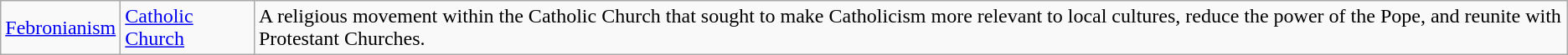<table class="wikitable">
<tr>
<td><a href='#'>Febronianism</a></td>
<td><a href='#'>Catholic Church</a></td>
<td>A religious movement within the Catholic Church that sought to make Catholicism more relevant to local cultures, reduce the power of the Pope, and reunite with Protestant Churches.</td>
</tr>
</table>
